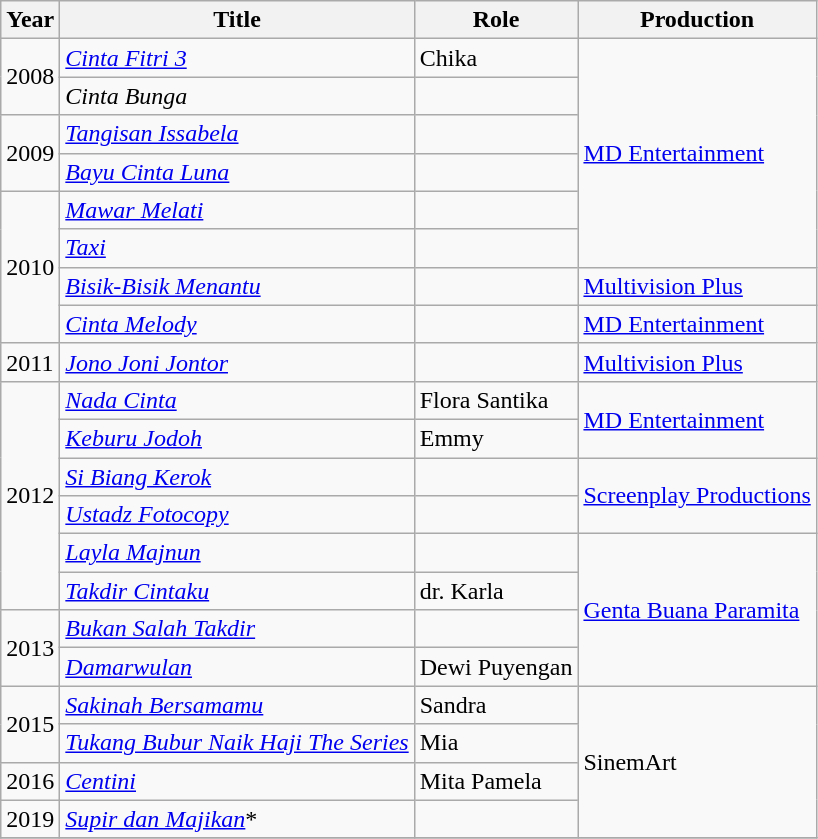<table class="wikitable sortable">
<tr>
<th>Year</th>
<th>Title</th>
<th>Role</th>
<th>Production</th>
</tr>
<tr>
<td rowspan="2">2008</td>
<td><em><a href='#'>Cinta Fitri 3</a></em></td>
<td>Chika</td>
<td rowspan="6"><a href='#'>MD Entertainment</a></td>
</tr>
<tr>
<td><em>Cinta Bunga</em></td>
<td></td>
</tr>
<tr>
<td rowspan="2">2009</td>
<td><em><a href='#'>Tangisan Issabela</a></em></td>
<td></td>
</tr>
<tr>
<td><em><a href='#'>Bayu Cinta Luna</a></em></td>
<td></td>
</tr>
<tr>
<td rowspan="4">2010</td>
<td><em><a href='#'>Mawar Melati</a></em></td>
<td></td>
</tr>
<tr>
<td><em><a href='#'>Taxi</a></em></td>
<td></td>
</tr>
<tr>
<td><em><a href='#'>Bisik-Bisik Menantu</a></em></td>
<td></td>
<td><a href='#'>Multivision Plus</a></td>
</tr>
<tr>
<td><em><a href='#'>Cinta Melody</a></em></td>
<td></td>
<td><a href='#'>MD Entertainment</a></td>
</tr>
<tr>
<td>2011</td>
<td><em><a href='#'>Jono Joni Jontor</a></em></td>
<td></td>
<td><a href='#'>Multivision Plus</a></td>
</tr>
<tr>
<td rowspan="6">2012</td>
<td><em><a href='#'>Nada Cinta</a></em></td>
<td>Flora Santika</td>
<td rowspan="2"><a href='#'>MD Entertainment</a></td>
</tr>
<tr>
<td><em><a href='#'>Keburu Jodoh</a></em></td>
<td>Emmy</td>
</tr>
<tr>
<td><em><a href='#'>Si Biang Kerok</a></em></td>
<td></td>
<td rowspan="2"><a href='#'>Screenplay Productions</a></td>
</tr>
<tr>
<td><em><a href='#'>Ustadz Fotocopy</a> </em></td>
<td></td>
</tr>
<tr>
<td><em><a href='#'>Layla Majnun</a></em></td>
<td></td>
<td rowspan="4"><a href='#'>Genta Buana Paramita</a></td>
</tr>
<tr>
<td><em><a href='#'>Takdir Cintaku</a></em></td>
<td>dr. Karla</td>
</tr>
<tr>
<td rowspan="2">2013</td>
<td><em><a href='#'>Bukan Salah Takdir</a></em></td>
<td></td>
</tr>
<tr>
<td><em><a href='#'>Damarwulan</a></em></td>
<td>Dewi Puyengan</td>
</tr>
<tr>
<td rowspan="2">2015</td>
<td><em><a href='#'>Sakinah Bersamamu</a></em></td>
<td>Sandra</td>
<td rowspan="4">SinemArt</td>
</tr>
<tr>
<td><em><a href='#'>Tukang Bubur Naik Haji The Series</a></em></td>
<td>Mia</td>
</tr>
<tr>
<td>2016</td>
<td><em><a href='#'>Centini</a></em></td>
<td>Mita Pamela</td>
</tr>
<tr>
<td>2019</td>
<td><em><a href='#'>Supir dan Majikan</a></em>*</td>
<td></td>
</tr>
<tr>
</tr>
</table>
